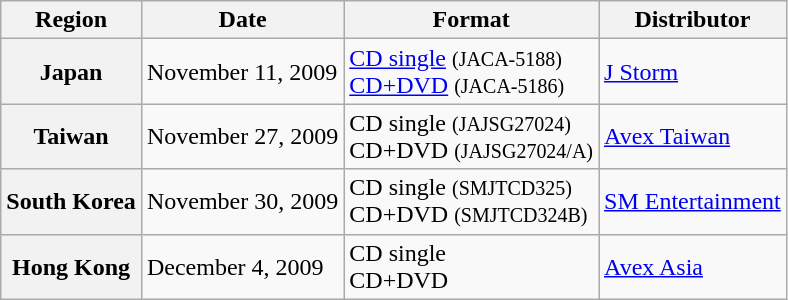<table class="wikitable plainrowheaders">
<tr>
<th scope="col">Region</th>
<th scope="col">Date</th>
<th scope="col">Format</th>
<th scope="col">Distributor</th>
</tr>
<tr>
<th scope="row">Japan</th>
<td>November 11, 2009</td>
<td><a href='#'>CD single</a> <small>(JACA-5188)</small><br><a href='#'>CD+DVD</a> <small>(JACA-5186)</small></td>
<td><a href='#'>J Storm</a></td>
</tr>
<tr>
<th scope="row">Taiwan</th>
<td>November 27, 2009</td>
<td>CD single <small>(JAJSG27024)</small><br>CD+DVD <small>(JAJSG27024/A)</small></td>
<td><a href='#'>Avex Taiwan</a></td>
</tr>
<tr>
<th scope="row">South Korea</th>
<td>November 30, 2009</td>
<td>CD single <small>(SMJTCD325)</small><br>CD+DVD <small>(SMJTCD324B)</small></td>
<td><a href='#'>SM Entertainment</a></td>
</tr>
<tr>
<th scope="row">Hong Kong</th>
<td>December 4, 2009</td>
<td>CD single<br>CD+DVD</td>
<td><a href='#'>Avex Asia</a></td>
</tr>
</table>
